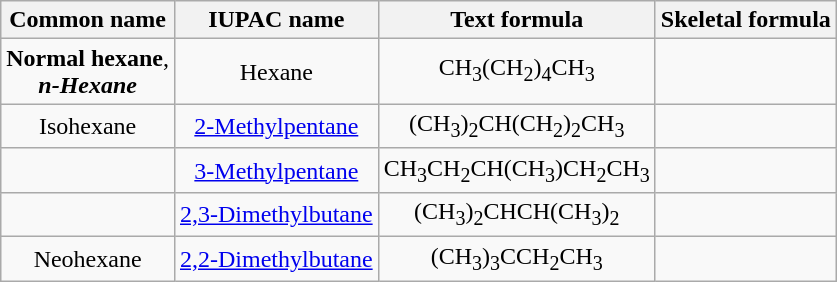<table class="wikitable" style="text-align:center;">
<tr>
<th>Common name</th>
<th>IUPAC name</th>
<th>Text formula</th>
<th>Skeletal formula</th>
</tr>
<tr>
<td><strong>Normal hexane</strong>,<br><strong><em>n<em>-Hexane<strong></td>
<td></strong>Hexane<strong></td>
<td>CH<sub>3</sub>(CH<sub>2</sub>)<sub>4</sub>CH<sub>3</sub></td>
<td></td>
</tr>
<tr>
<td></strong>Isohexane<strong></td>
<td></strong><a href='#'>2-Methylpentane</a><strong></td>
<td>(CH<sub>3</sub>)<sub>2</sub>CH(CH<sub>2</sub>)<sub>2</sub>CH<sub>3</sub></td>
<td></td>
</tr>
<tr>
<td></td>
<td></strong><a href='#'>3-Methylpentane</a><strong></td>
<td>CH<sub>3</sub>CH<sub>2</sub>CH(CH<sub>3</sub>)CH<sub>2</sub>CH<sub>3</sub></td>
<td></td>
</tr>
<tr>
<td></td>
<td></strong><a href='#'>2,3-Dimethylbutane</a><strong></td>
<td>(CH<sub>3</sub>)<sub>2</sub>CHCH(CH<sub>3</sub>)<sub>2</sub></td>
<td></td>
</tr>
<tr>
<td></strong>Neohexane<strong></td>
<td></strong><a href='#'>2,2-Dimethylbutane</a><strong></td>
<td>(CH<sub>3</sub>)<sub>3</sub>CCH<sub>2</sub>CH<sub>3</sub></td>
<td></td>
</tr>
</table>
